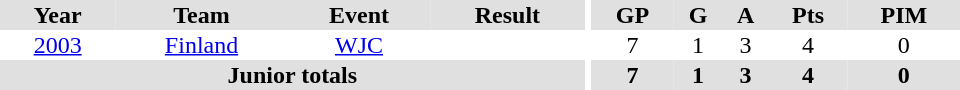<table border="0" cellpadding="1" cellspacing="0" ID="Table3" style="text-align:center; width:40em">
<tr ALIGN="center" bgcolor="#e0e0e0">
<th>Year</th>
<th>Team</th>
<th>Event</th>
<th>Result</th>
<th rowspan="99" bgcolor="#ffffff"></th>
<th>GP</th>
<th>G</th>
<th>A</th>
<th>Pts</th>
<th>PIM</th>
</tr>
<tr>
<td><a href='#'>2003</a></td>
<td><a href='#'>Finland</a></td>
<td><a href='#'>WJC</a></td>
<td></td>
<td>7</td>
<td>1</td>
<td>3</td>
<td>4</td>
<td>0</td>
</tr>
<tr bgcolor="#e0e0e0">
<th colspan="4">Junior totals</th>
<th>7</th>
<th>1</th>
<th>3</th>
<th>4</th>
<th>0</th>
</tr>
</table>
